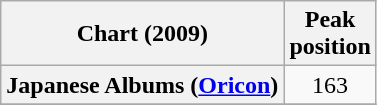<table class="wikitable sortable plainrowheaders" style="text-align:center">
<tr>
<th>Chart (2009)</th>
<th>Peak<br>position</th>
</tr>
<tr>
<th scope="row">Japanese Albums (<a href='#'>Oricon</a>)</th>
<td>163</td>
</tr>
<tr>
</tr>
</table>
